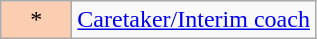<table class="wikitable">
<tr>
<td width="40px" bgcolor="#FBCEB1" align="center">*</td>
<td><a href='#'>Caretaker/Interim coach</a></td>
</tr>
</table>
